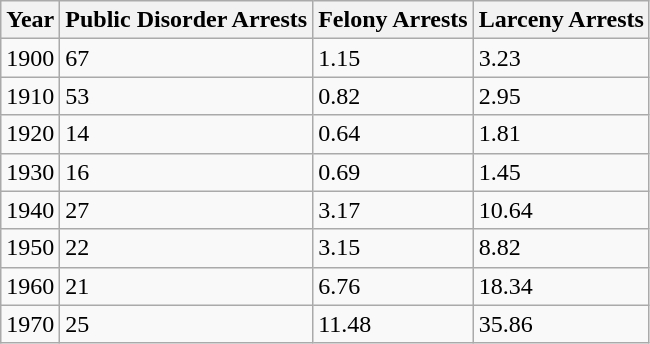<table class="wikitable">
<tr>
<th>Year</th>
<th>Public Disorder Arrests</th>
<th>Felony Arrests</th>
<th>Larceny Arrests</th>
</tr>
<tr>
<td>1900</td>
<td>67</td>
<td>1.15</td>
<td>3.23</td>
</tr>
<tr>
<td>1910</td>
<td>53</td>
<td>0.82</td>
<td>2.95</td>
</tr>
<tr>
<td>1920</td>
<td>14</td>
<td>0.64</td>
<td>1.81</td>
</tr>
<tr>
<td>1930</td>
<td>16</td>
<td>0.69</td>
<td>1.45</td>
</tr>
<tr>
<td>1940</td>
<td>27</td>
<td>3.17</td>
<td>10.64</td>
</tr>
<tr>
<td>1950</td>
<td>22</td>
<td>3.15</td>
<td>8.82</td>
</tr>
<tr>
<td>1960</td>
<td>21</td>
<td>6.76</td>
<td>18.34</td>
</tr>
<tr>
<td>1970</td>
<td>25</td>
<td>11.48</td>
<td>35.86</td>
</tr>
</table>
